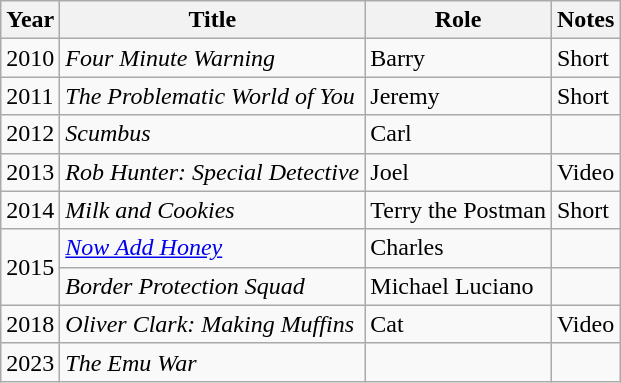<table class="wikitable">
<tr>
<th>Year</th>
<th>Title</th>
<th>Role</th>
<th>Notes</th>
</tr>
<tr>
<td>2010</td>
<td><em>Four Minute Warning</em></td>
<td>Barry</td>
<td>Short</td>
</tr>
<tr>
<td>2011</td>
<td><em>The Problematic World of You</em></td>
<td>Jeremy</td>
<td>Short</td>
</tr>
<tr>
<td>2012</td>
<td><em>Scumbus</em></td>
<td>Carl</td>
<td></td>
</tr>
<tr>
<td>2013</td>
<td><em>Rob Hunter: Special Detective</em></td>
<td>Joel</td>
<td>Video</td>
</tr>
<tr>
<td>2014</td>
<td><em>Milk and Cookies</em></td>
<td>Terry the Postman</td>
<td>Short</td>
</tr>
<tr>
<td rowspan="2">2015</td>
<td><em><a href='#'>Now Add Honey</a></em></td>
<td>Charles</td>
<td></td>
</tr>
<tr>
<td><em>Border Protection Squad</em></td>
<td>Michael Luciano</td>
<td></td>
</tr>
<tr>
<td>2018</td>
<td><em>Oliver Clark: Making Muffins</em></td>
<td>Cat</td>
<td>Video</td>
</tr>
<tr>
<td>2023</td>
<td><em>The Emu War</em></td>
<td></td>
<td></td>
</tr>
</table>
